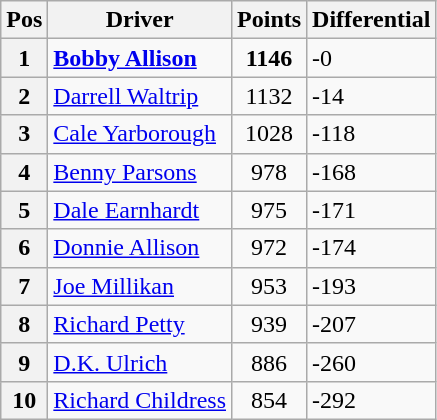<table class="wikitable">
<tr>
<th>Pos</th>
<th>Driver</th>
<th>Points</th>
<th>Differential</th>
</tr>
<tr>
<th>1 </th>
<td><strong><a href='#'>Bobby Allison</a></strong></td>
<td style="text-align:center;"><strong>1146</strong></td>
<td>-0</td>
</tr>
<tr>
<th>2 </th>
<td><a href='#'>Darrell Waltrip</a></td>
<td style="text-align:center;">1132</td>
<td>-14</td>
</tr>
<tr>
<th>3 </th>
<td><a href='#'>Cale Yarborough</a></td>
<td style="text-align:center;">1028</td>
<td>-118</td>
</tr>
<tr>
<th>4 </th>
<td><a href='#'>Benny Parsons</a></td>
<td style="text-align:center;">978</td>
<td>-168</td>
</tr>
<tr>
<th>5 </th>
<td><a href='#'>Dale Earnhardt</a></td>
<td style="text-align:center;">975</td>
<td>-171</td>
</tr>
<tr>
<th>6 </th>
<td><a href='#'>Donnie Allison</a></td>
<td style="text-align:center;">972</td>
<td>-174</td>
</tr>
<tr>
<th>7 </th>
<td><a href='#'>Joe Millikan</a></td>
<td style="text-align:center;">953</td>
<td>-193</td>
</tr>
<tr>
<th>8 </th>
<td><a href='#'>Richard Petty</a></td>
<td style="text-align:center;">939</td>
<td>-207</td>
</tr>
<tr>
<th>9 </th>
<td><a href='#'>D.K. Ulrich</a></td>
<td style="text-align:center;">886</td>
<td>-260</td>
</tr>
<tr>
<th>10 </th>
<td><a href='#'>Richard Childress</a></td>
<td style="text-align:center;">854</td>
<td>-292</td>
</tr>
</table>
